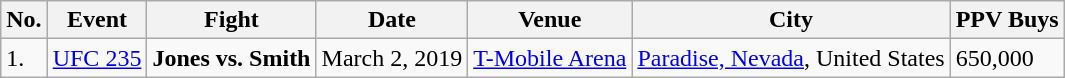<table class="wikitable">
<tr>
<th>No.</th>
<th>Event</th>
<th>Fight</th>
<th>Date</th>
<th>Venue</th>
<th>City</th>
<th>PPV Buys</th>
</tr>
<tr>
<td>1.</td>
<td><a href='#'>UFC 235</a></td>
<td><strong>Jones vs. Smith</strong></td>
<td>March 2, 2019</td>
<td><a href='#'>T-Mobile Arena</a></td>
<td><a href='#'>Paradise, Nevada</a>, United States</td>
<td>650,000</td>
</tr>
</table>
